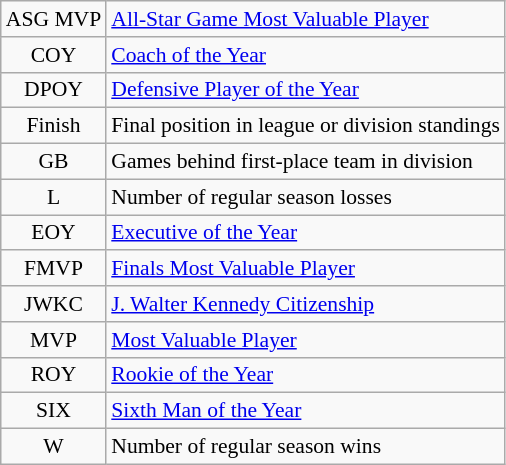<table class="wikitable" style="font-size:90%">
<tr>
<td align=center>ASG MVP</td>
<td><a href='#'>All-Star Game Most Valuable Player</a></td>
</tr>
<tr>
<td align=center>COY</td>
<td><a href='#'>Coach of the Year</a></td>
</tr>
<tr>
<td align=center>DPOY</td>
<td><a href='#'>Defensive Player of the Year</a></td>
</tr>
<tr>
<td align=center>Finish</td>
<td>Final position in league or division standings</td>
</tr>
<tr>
<td align=center>GB</td>
<td>Games behind first-place team in division</td>
</tr>
<tr>
<td align=center>L</td>
<td>Number of regular season losses</td>
</tr>
<tr>
<td align=center>EOY</td>
<td><a href='#'>Executive of the Year</a></td>
</tr>
<tr>
<td align=center>FMVP</td>
<td><a href='#'>Finals Most Valuable Player</a></td>
</tr>
<tr>
<td align=center>JWKC</td>
<td><a href='#'>J. Walter Kennedy Citizenship</a></td>
</tr>
<tr>
<td align=center>MVP</td>
<td><a href='#'>Most Valuable Player</a></td>
</tr>
<tr>
<td align=center>ROY</td>
<td><a href='#'>Rookie of the Year</a></td>
</tr>
<tr>
<td align=center>SIX</td>
<td><a href='#'>Sixth Man of the Year</a></td>
</tr>
<tr>
<td align=center>W</td>
<td>Number of regular season wins</td>
</tr>
</table>
